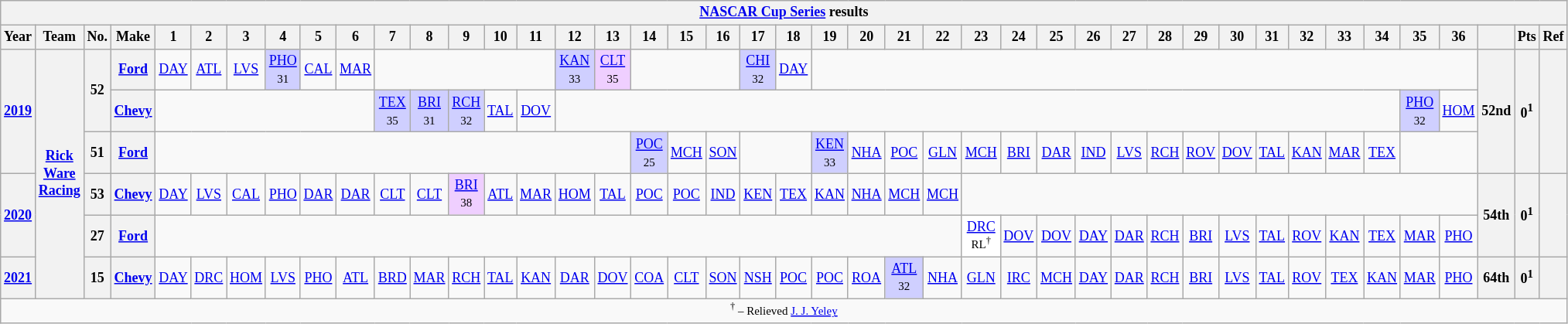<table class="wikitable" style="text-align:center; font-size:75%">
<tr>
<th colspan=43><a href='#'>NASCAR Cup Series</a> results</th>
</tr>
<tr>
<th>Year</th>
<th>Team</th>
<th>No.</th>
<th>Make</th>
<th>1</th>
<th>2</th>
<th>3</th>
<th>4</th>
<th>5</th>
<th>6</th>
<th>7</th>
<th>8</th>
<th>9</th>
<th>10</th>
<th>11</th>
<th>12</th>
<th>13</th>
<th>14</th>
<th>15</th>
<th>16</th>
<th>17</th>
<th>18</th>
<th>19</th>
<th>20</th>
<th>21</th>
<th>22</th>
<th>23</th>
<th>24</th>
<th>25</th>
<th>26</th>
<th>27</th>
<th>28</th>
<th>29</th>
<th>30</th>
<th>31</th>
<th>32</th>
<th>33</th>
<th>34</th>
<th>35</th>
<th>36</th>
<th></th>
<th>Pts</th>
<th>Ref</th>
</tr>
<tr>
<th rowspan=3><a href='#'>2019</a></th>
<th rowspan=6><a href='#'>Rick Ware Racing</a></th>
<th rowspan=2>52</th>
<th><a href='#'>Ford</a></th>
<td><a href='#'>DAY</a></td>
<td><a href='#'>ATL</a></td>
<td><a href='#'>LVS</a></td>
<td style="background:#CFCFFF;"><a href='#'>PHO</a><br><small>31</small></td>
<td><a href='#'>CAL</a></td>
<td><a href='#'>MAR</a></td>
<td colspan=5></td>
<td style="background:#CFCFFF;"><a href='#'>KAN</a><br><small>33</small></td>
<td style="background:#EFCFFF;"><a href='#'>CLT</a><br><small>35</small></td>
<td colspan=3></td>
<td style="background:#CFCFFF;"><a href='#'>CHI</a><br><small>32</small></td>
<td><a href='#'>DAY</a></td>
<td colspan=18></td>
<th rowspan=3>52nd</th>
<th rowspan=3>0<sup>1</sup></th>
<th rowspan=3></th>
</tr>
<tr>
<th><a href='#'>Chevy</a></th>
<td colspan=6></td>
<td style="background:#CFCFFF;"><a href='#'>TEX</a><br><small>35</small></td>
<td style="background:#CFCFFF;"><a href='#'>BRI</a><br><small>31</small></td>
<td style="background:#CFCFFF;"><a href='#'>RCH</a><br><small>32</small></td>
<td><a href='#'>TAL</a></td>
<td><a href='#'>DOV</a></td>
<td colspan=23></td>
<td style="background:#CFCFFF;"><a href='#'>PHO</a><br><small>32</small></td>
<td><a href='#'>HOM</a></td>
</tr>
<tr>
<th>51</th>
<th><a href='#'>Ford</a></th>
<td colspan=13></td>
<td style="background:#CFCFFF;"><a href='#'>POC</a><br><small>25</small></td>
<td><a href='#'>MCH</a></td>
<td><a href='#'>SON</a></td>
<td colspan=2></td>
<td style="background:#CFCFFF;"><a href='#'>KEN</a><br><small>33</small></td>
<td><a href='#'>NHA</a></td>
<td><a href='#'>POC</a></td>
<td><a href='#'>GLN</a></td>
<td><a href='#'>MCH</a></td>
<td><a href='#'>BRI</a></td>
<td><a href='#'>DAR</a></td>
<td><a href='#'>IND</a></td>
<td><a href='#'>LVS</a></td>
<td><a href='#'>RCH</a></td>
<td><a href='#'>ROV</a></td>
<td><a href='#'>DOV</a></td>
<td><a href='#'>TAL</a></td>
<td><a href='#'>KAN</a></td>
<td><a href='#'>MAR</a></td>
<td><a href='#'>TEX</a></td>
<td colspan=2></td>
</tr>
<tr>
<th rowspan=2><a href='#'>2020</a></th>
<th>53</th>
<th><a href='#'>Chevy</a></th>
<td><a href='#'>DAY</a></td>
<td><a href='#'>LVS</a></td>
<td><a href='#'>CAL</a></td>
<td><a href='#'>PHO</a></td>
<td><a href='#'>DAR</a></td>
<td><a href='#'>DAR</a></td>
<td><a href='#'>CLT</a></td>
<td><a href='#'>CLT</a></td>
<td style="background:#EFCFFF;"><a href='#'>BRI</a><br><small>38</small></td>
<td><a href='#'>ATL</a></td>
<td><a href='#'>MAR</a></td>
<td><a href='#'>HOM</a></td>
<td><a href='#'>TAL</a></td>
<td><a href='#'>POC</a></td>
<td><a href='#'>POC</a></td>
<td><a href='#'>IND</a></td>
<td><a href='#'>KEN</a></td>
<td><a href='#'>TEX</a></td>
<td><a href='#'>KAN</a></td>
<td><a href='#'>NHA</a></td>
<td><a href='#'>MCH</a></td>
<td><a href='#'>MCH</a></td>
<td colspan=14></td>
<th rowspan=2>54th</th>
<th rowspan=2>0<sup>1</sup></th>
<th rowspan=2></th>
</tr>
<tr>
<th>27</th>
<th><a href='#'>Ford</a></th>
<td colspan=22></td>
<td style="background:#FFFFFF;"><a href='#'>DRC</a><br><small>RL<sup>†</sup></small></td>
<td><a href='#'>DOV</a></td>
<td><a href='#'>DOV</a></td>
<td><a href='#'>DAY</a></td>
<td><a href='#'>DAR</a></td>
<td><a href='#'>RCH</a></td>
<td><a href='#'>BRI</a></td>
<td><a href='#'>LVS</a></td>
<td><a href='#'>TAL</a></td>
<td><a href='#'>ROV</a></td>
<td><a href='#'>KAN</a></td>
<td><a href='#'>TEX</a></td>
<td><a href='#'>MAR</a></td>
<td><a href='#'>PHO</a></td>
</tr>
<tr>
<th><a href='#'>2021</a></th>
<th>15</th>
<th><a href='#'>Chevy</a></th>
<td><a href='#'>DAY</a></td>
<td><a href='#'>DRC</a></td>
<td><a href='#'>HOM</a></td>
<td><a href='#'>LVS</a></td>
<td><a href='#'>PHO</a></td>
<td><a href='#'>ATL</a></td>
<td><a href='#'>BRD</a></td>
<td><a href='#'>MAR</a></td>
<td><a href='#'>RCH</a></td>
<td><a href='#'>TAL</a></td>
<td><a href='#'>KAN</a></td>
<td><a href='#'>DAR</a></td>
<td><a href='#'>DOV</a></td>
<td><a href='#'>COA</a></td>
<td><a href='#'>CLT</a></td>
<td><a href='#'>SON</a></td>
<td><a href='#'>NSH</a></td>
<td><a href='#'>POC</a></td>
<td><a href='#'>POC</a></td>
<td><a href='#'>ROA</a></td>
<td style="background:#CFCFFF;"><a href='#'>ATL</a><br><small>32</small></td>
<td><a href='#'>NHA</a></td>
<td><a href='#'>GLN</a></td>
<td><a href='#'>IRC</a></td>
<td><a href='#'>MCH</a></td>
<td><a href='#'>DAY</a></td>
<td><a href='#'>DAR</a></td>
<td><a href='#'>RCH</a></td>
<td><a href='#'>BRI</a></td>
<td><a href='#'>LVS</a></td>
<td><a href='#'>TAL</a></td>
<td><a href='#'>ROV</a></td>
<td><a href='#'>TEX</a></td>
<td><a href='#'>KAN</a></td>
<td><a href='#'>MAR</a></td>
<td><a href='#'>PHO</a></td>
<th>64th</th>
<th>0<sup>1</sup></th>
<th></th>
</tr>
<tr>
<td colspan=43><small><sup>†</sup> – Relieved <a href='#'>J. J. Yeley</a></small></td>
</tr>
</table>
